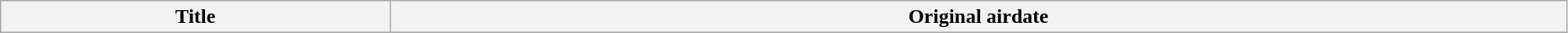<table class="wikitable plainrowheaders" style="width:98%;">
<tr>
<th>Title</th>
<th>Original airdate<br>











</th>
</tr>
</table>
